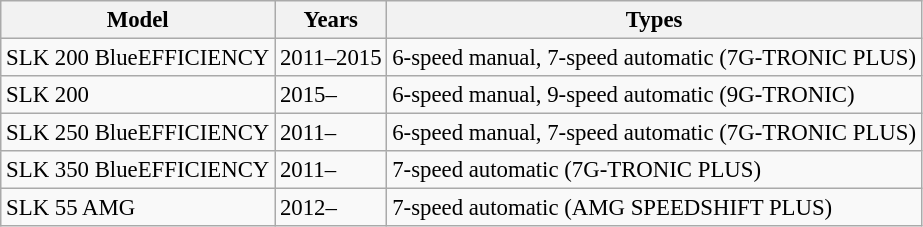<table class="wikitable collapsible sortable" style="font-size:95%;">
<tr>
<th>Model</th>
<th>Years</th>
<th>Types</th>
</tr>
<tr>
<td>SLK 200 BlueEFFICIENCY</td>
<td>2011–2015</td>
<td>6-speed manual, 7-speed automatic (7G-TRONIC PLUS)</td>
</tr>
<tr>
<td>SLK 200</td>
<td>2015–</td>
<td>6-speed manual, 9-speed automatic (9G-TRONIC)</td>
</tr>
<tr>
<td>SLK 250 BlueEFFICIENCY</td>
<td>2011–</td>
<td>6-speed manual, 7-speed automatic (7G-TRONIC PLUS)</td>
</tr>
<tr>
<td>SLK 350 BlueEFFICIENCY</td>
<td>2011–</td>
<td>7-speed automatic (7G-TRONIC PLUS)</td>
</tr>
<tr>
<td>SLK 55 AMG</td>
<td>2012–</td>
<td>7-speed automatic (AMG SPEEDSHIFT PLUS)</td>
</tr>
</table>
